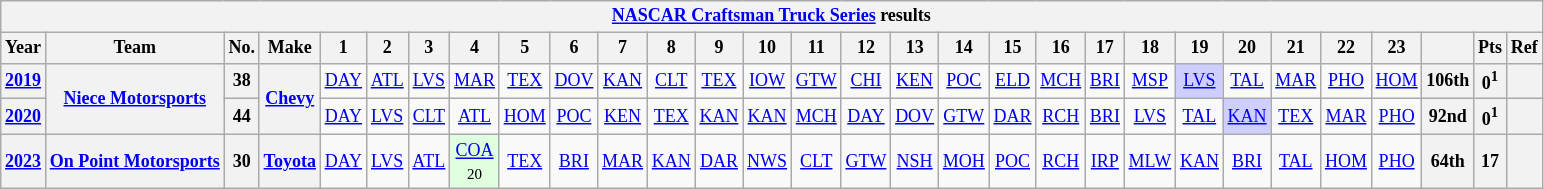<table class="wikitable" style="text-align:center; font-size:75%">
<tr>
<th colspan=30><a href='#'>NASCAR Craftsman Truck Series</a> results</th>
</tr>
<tr>
<th>Year</th>
<th>Team</th>
<th>No.</th>
<th>Make</th>
<th>1</th>
<th>2</th>
<th>3</th>
<th>4</th>
<th>5</th>
<th>6</th>
<th>7</th>
<th>8</th>
<th>9</th>
<th>10</th>
<th>11</th>
<th>12</th>
<th>13</th>
<th>14</th>
<th>15</th>
<th>16</th>
<th>17</th>
<th>18</th>
<th>19</th>
<th>20</th>
<th>21</th>
<th>22</th>
<th>23</th>
<th></th>
<th>Pts</th>
<th>Ref</th>
</tr>
<tr>
<th><a href='#'>2019</a></th>
<th rowspan=2><a href='#'>Niece Motorsports</a></th>
<th>38</th>
<th rowspan=2><a href='#'>Chevy</a></th>
<td><a href='#'>DAY</a></td>
<td><a href='#'>ATL</a></td>
<td><a href='#'>LVS</a></td>
<td><a href='#'>MAR</a></td>
<td><a href='#'>TEX</a></td>
<td><a href='#'>DOV</a></td>
<td><a href='#'>KAN</a></td>
<td><a href='#'>CLT</a></td>
<td><a href='#'>TEX</a></td>
<td><a href='#'>IOW</a></td>
<td><a href='#'>GTW</a></td>
<td><a href='#'>CHI</a></td>
<td><a href='#'>KEN</a></td>
<td><a href='#'>POC</a></td>
<td><a href='#'>ELD</a></td>
<td><a href='#'>MCH</a></td>
<td><a href='#'>BRI</a></td>
<td><a href='#'>MSP</a></td>
<td style="background:#CFCFFF;"><a href='#'>LVS</a><br></td>
<td><a href='#'>TAL</a></td>
<td><a href='#'>MAR</a></td>
<td><a href='#'>PHO</a></td>
<td><a href='#'>HOM</a></td>
<th>106th</th>
<th>0<sup>1</sup></th>
<th></th>
</tr>
<tr>
<th><a href='#'>2020</a></th>
<th>44</th>
<td><a href='#'>DAY</a></td>
<td><a href='#'>LVS</a></td>
<td><a href='#'>CLT</a></td>
<td><a href='#'>ATL</a></td>
<td><a href='#'>HOM</a></td>
<td><a href='#'>POC</a></td>
<td><a href='#'>KEN</a></td>
<td><a href='#'>TEX</a></td>
<td><a href='#'>KAN</a></td>
<td><a href='#'>KAN</a></td>
<td><a href='#'>MCH</a></td>
<td><a href='#'>DAY</a></td>
<td><a href='#'>DOV</a></td>
<td><a href='#'>GTW</a></td>
<td><a href='#'>DAR</a></td>
<td><a href='#'>RCH</a></td>
<td><a href='#'>BRI</a></td>
<td><a href='#'>LVS</a></td>
<td><a href='#'>TAL</a></td>
<td style="background:#CFCFFF;"><a href='#'>KAN</a><br></td>
<td><a href='#'>TEX</a></td>
<td><a href='#'>MAR</a></td>
<td><a href='#'>PHO</a></td>
<th>92nd</th>
<th>0<sup>1</sup></th>
<th></th>
</tr>
<tr>
<th><a href='#'>2023</a></th>
<th><a href='#'>On Point Motorsports</a></th>
<th>30</th>
<th><a href='#'>Toyota</a></th>
<td><a href='#'>DAY</a></td>
<td><a href='#'>LVS</a></td>
<td><a href='#'>ATL</a></td>
<td style="background:#DFFFDF;"><a href='#'>COA</a><br><small>20</small></td>
<td><a href='#'>TEX</a></td>
<td><a href='#'>BRI</a></td>
<td><a href='#'>MAR</a></td>
<td><a href='#'>KAN</a></td>
<td><a href='#'>DAR</a></td>
<td><a href='#'>NWS</a></td>
<td><a href='#'>CLT</a></td>
<td><a href='#'>GTW</a></td>
<td><a href='#'>NSH</a></td>
<td><a href='#'>MOH</a></td>
<td><a href='#'>POC</a></td>
<td><a href='#'>RCH</a></td>
<td><a href='#'>IRP</a></td>
<td><a href='#'>MLW</a></td>
<td><a href='#'>KAN</a></td>
<td><a href='#'>BRI</a></td>
<td><a href='#'>TAL</a></td>
<td><a href='#'>HOM</a></td>
<td><a href='#'>PHO</a></td>
<th>64th</th>
<th>17</th>
<th></th>
</tr>
</table>
